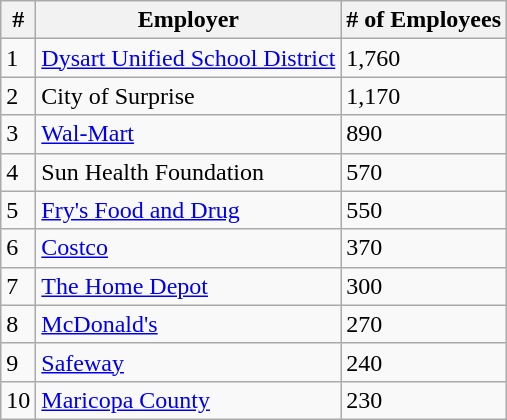<table class="wikitable">
<tr>
<th>#</th>
<th>Employer</th>
<th># of Employees</th>
</tr>
<tr>
<td>1</td>
<td><a href='#'>Dysart Unified School District</a></td>
<td>1,760</td>
</tr>
<tr>
<td>2</td>
<td>City of Surprise</td>
<td>1,170</td>
</tr>
<tr>
<td>3</td>
<td><a href='#'>Wal-Mart</a></td>
<td>890</td>
</tr>
<tr>
<td>4</td>
<td>Sun Health Foundation</td>
<td>570</td>
</tr>
<tr>
<td>5</td>
<td><a href='#'>Fry's Food and Drug</a></td>
<td>550</td>
</tr>
<tr>
<td>6</td>
<td><a href='#'>Costco</a></td>
<td>370</td>
</tr>
<tr>
<td>7</td>
<td><a href='#'>The Home Depot</a></td>
<td>300</td>
</tr>
<tr>
<td>8</td>
<td><a href='#'>McDonald's</a></td>
<td>270</td>
</tr>
<tr>
<td>9</td>
<td><a href='#'>Safeway</a></td>
<td>240</td>
</tr>
<tr>
<td>10</td>
<td><a href='#'>Maricopa County</a></td>
<td>230</td>
</tr>
</table>
